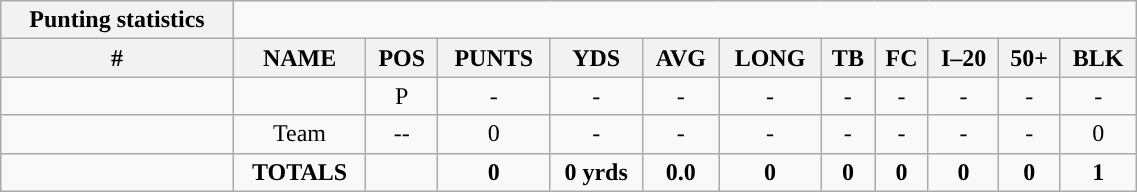<table style="width:60%; text-align:center;" class="wikitable collapsible collapsed">
<tr>
<th style="text-align:center; ">Punting statistics</th>
</tr>
<tr>
<th>#</th>
<th>NAME</th>
<th>POS</th>
<th>PUNTS</th>
<th>YDS</th>
<th>AVG</th>
<th>LONG</th>
<th>TB</th>
<th>FC</th>
<th>I–20</th>
<th>50+</th>
<th>BLK</th>
</tr>
<tr>
<td></td>
<td></td>
<td>P</td>
<td>-</td>
<td>-</td>
<td>-</td>
<td>-</td>
<td>-</td>
<td>-</td>
<td>-</td>
<td>-</td>
<td>-</td>
</tr>
<tr>
<td></td>
<td>Team</td>
<td>--</td>
<td>0</td>
<td>-</td>
<td>-</td>
<td>-</td>
<td>-</td>
<td>-</td>
<td>-</td>
<td>-</td>
<td>0</td>
</tr>
<tr>
<td></td>
<td><strong>TOTALS</strong></td>
<td></td>
<td><strong>0</strong></td>
<td><strong>0 yrds</strong></td>
<td><strong>0.0</strong></td>
<td><strong>0</strong></td>
<td><strong>0</strong></td>
<td><strong>0</strong></td>
<td><strong>0</strong></td>
<td><strong>0</strong></td>
<td><strong>1</strong></td>
</tr>
</table>
